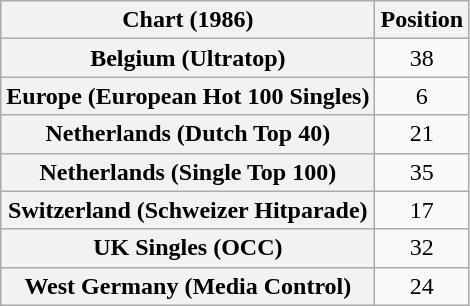<table class="wikitable sortable plainrowheaders" style="text-align:center">
<tr>
<th>Chart (1986)</th>
<th>Position</th>
</tr>
<tr>
<th scope="row">Belgium (Ultratop)</th>
<td>38</td>
</tr>
<tr>
<th scope="row">Europe (European Hot 100 Singles)</th>
<td>6</td>
</tr>
<tr>
<th scope="row">Netherlands (Dutch Top 40)</th>
<td>21</td>
</tr>
<tr>
<th scope="row">Netherlands (Single Top 100)</th>
<td>35</td>
</tr>
<tr>
<th scope="row">Switzerland (Schweizer Hitparade)</th>
<td>17</td>
</tr>
<tr>
<th scope="row">UK Singles (OCC)</th>
<td>32</td>
</tr>
<tr>
<th scope="row">West Germany (Media Control)</th>
<td>24</td>
</tr>
</table>
